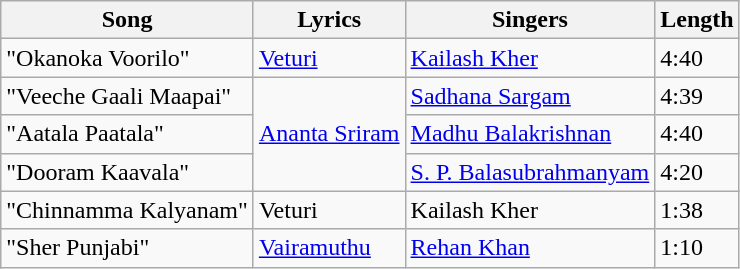<table class="wikitable">
<tr>
<th>Song</th>
<th>Lyrics</th>
<th>Singers</th>
<th>Length</th>
</tr>
<tr>
<td>"Okanoka Voorilo"</td>
<td><a href='#'>Veturi</a></td>
<td><a href='#'>Kailash Kher</a></td>
<td>4:40</td>
</tr>
<tr>
<td>"Veeche Gaali Maapai"</td>
<td rowspan="3"><a href='#'>Ananta Sriram</a></td>
<td><a href='#'>Sadhana Sargam</a></td>
<td>4:39</td>
</tr>
<tr>
<td>"Aatala Paatala"</td>
<td><a href='#'>Madhu Balakrishnan</a></td>
<td>4:40</td>
</tr>
<tr>
<td>"Dooram Kaavala"</td>
<td><a href='#'>S. P. Balasubrahmanyam</a></td>
<td>4:20</td>
</tr>
<tr>
<td>"Chinnamma Kalyanam"</td>
<td>Veturi</td>
<td>Kailash Kher</td>
<td>1:38</td>
</tr>
<tr>
<td>"Sher Punjabi"</td>
<td><a href='#'>Vairamuthu</a></td>
<td><a href='#'>Rehan Khan</a></td>
<td>1:10</td>
</tr>
</table>
